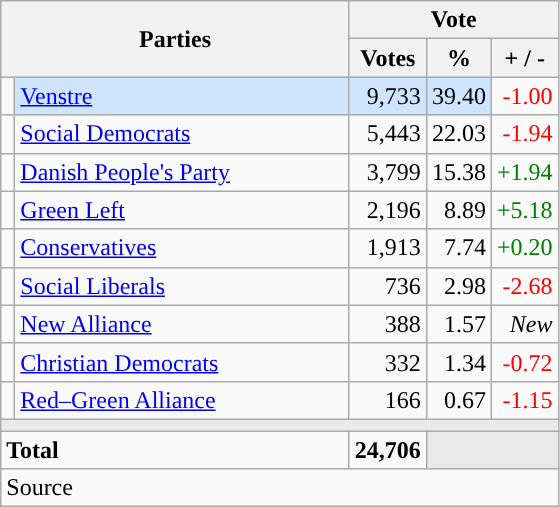<table class="wikitable" style="text-align:right;">
<tr>
<th style="text-align:centre;" rowspan="2" colspan="2" width="225">Parties</th>
<th colspan="3">Vote</th>
</tr>
<tr>
<th width="15">Votes</th>
<th width="15">%</th>
<th width="15">+ / -</th>
</tr>
<tr>
<td width="2" style="color:inherit;background:"></td>
<td bgcolor=#cfe5fe  align="left"><a href='#'>Venstre</a></td>
<td bgcolor=#cfe5fe>9,733</td>
<td bgcolor=#cfe5fe>39.40</td>
<td style=color:red;>-1.00</td>
</tr>
<tr>
<td width="2" style="color:inherit;background:"></td>
<td align="left"><a href='#'>Social Democrats</a></td>
<td>5,443</td>
<td>22.03</td>
<td style=color:red;>-1.94</td>
</tr>
<tr>
<td width="2" style="color:inherit;background:"></td>
<td align="left"><a href='#'>Danish People's Party</a></td>
<td>3,799</td>
<td>15.38</td>
<td style=color:green;>+1.94</td>
</tr>
<tr>
<td width="2" style="color:inherit;background:"></td>
<td align="left"><a href='#'>Green Left</a></td>
<td>2,196</td>
<td>8.89</td>
<td style=color:green;>+5.18</td>
</tr>
<tr>
<td width="2" style="color:inherit;background:"></td>
<td align="left"><a href='#'>Conservatives</a></td>
<td>1,913</td>
<td>7.74</td>
<td style=color:green;>+0.20</td>
</tr>
<tr>
<td width="2" style="color:inherit;background:"></td>
<td align="left"><a href='#'>Social Liberals</a></td>
<td>736</td>
<td>2.98</td>
<td style=color:red;>-2.68</td>
</tr>
<tr>
<td width="2" style="color:inherit;background:"></td>
<td align="left"><a href='#'>New Alliance</a></td>
<td>388</td>
<td>1.57</td>
<td><em>New</em></td>
</tr>
<tr>
<td width="2" style="color:inherit;background:"></td>
<td align="left"><a href='#'>Christian Democrats</a></td>
<td>332</td>
<td>1.34</td>
<td style=color:red;>-0.72</td>
</tr>
<tr>
<td width="2" style="color:inherit;background:"></td>
<td align="left"><a href='#'>Red–Green Alliance</a></td>
<td>166</td>
<td>0.67</td>
<td style=color:red;>-1.15</td>
</tr>
<tr>
<td colspan="7" bgcolor="#E9E9E9"></td>
</tr>
<tr>
<td align="left" colspan="2"><strong>Total</strong></td>
<td><strong>24,706</strong></td>
<td bgcolor="#E9E9E9" colspan="2"></td>
</tr>
<tr>
<td align="left" colspan="6">Source</td>
</tr>
</table>
